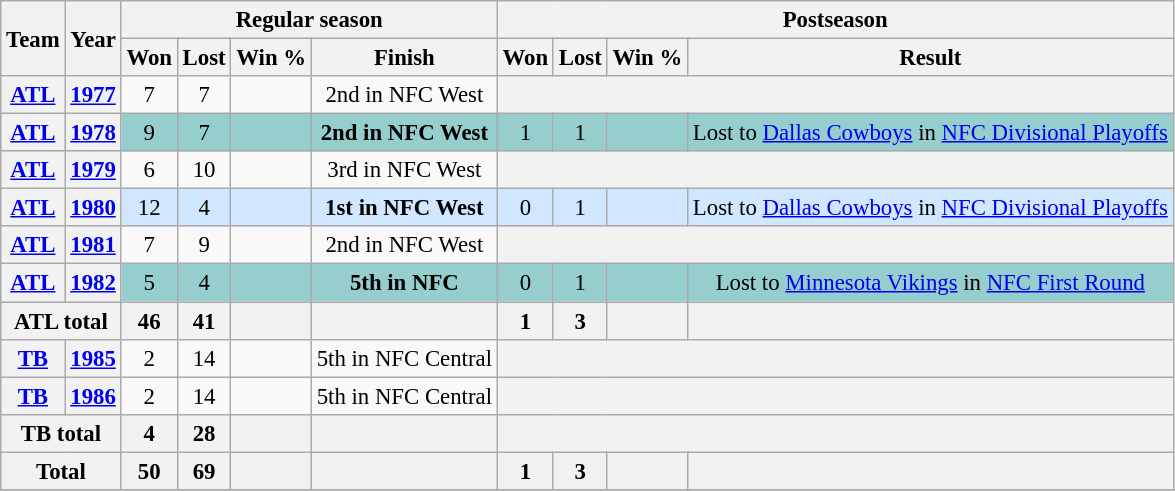<table class="wikitable" style="font-size: 95%; text-align:center;">
<tr>
<th rowspan="2">Team</th>
<th rowspan="2">Year</th>
<th colspan="4">Regular season</th>
<th colspan="4">Postseason</th>
</tr>
<tr>
<th>Won</th>
<th>Lost</th>
<th>Win %</th>
<th>Finish</th>
<th>Won</th>
<th>Lost</th>
<th>Win %</th>
<th>Result</th>
</tr>
<tr>
<th><a href='#'>ATL</a></th>
<th><a href='#'>1977</a></th>
<td>7</td>
<td>7</td>
<td></td>
<td>2nd in NFC West</td>
<th colspan="4"></th>
</tr>
<tr style="background:#96CDCD;">
<th><a href='#'>ATL</a></th>
<th><a href='#'>1978</a></th>
<td>9</td>
<td>7</td>
<td></td>
<td><strong>2nd in NFC West</strong></td>
<td>1</td>
<td>1</td>
<td></td>
<td>Lost to <a href='#'>Dallas Cowboys</a> in <a href='#'>NFC Divisional Playoffs</a></td>
</tr>
<tr>
<th><a href='#'>ATL</a></th>
<th><a href='#'>1979</a></th>
<td>6</td>
<td>10</td>
<td></td>
<td>3rd in NFC West</td>
<th colspan="4"></th>
</tr>
<tr style="background:#D0E7FF;">
<th><a href='#'>ATL</a></th>
<th><a href='#'>1980</a></th>
<td>12</td>
<td>4</td>
<td></td>
<td><strong>1st in NFC West</strong></td>
<td>0</td>
<td>1</td>
<td></td>
<td>Lost to <a href='#'>Dallas Cowboys</a> in <a href='#'>NFC Divisional Playoffs</a></td>
</tr>
<tr>
<th><a href='#'>ATL</a></th>
<th><a href='#'>1981</a></th>
<td>7</td>
<td>9</td>
<td></td>
<td>2nd in NFC West</td>
<th colspan="4"></th>
</tr>
<tr style="background:#96CDCD;">
<th><a href='#'>ATL</a></th>
<th><a href='#'>1982</a></th>
<td>5</td>
<td>4</td>
<td></td>
<td><strong>5th in NFC</strong></td>
<td>0</td>
<td>1</td>
<td></td>
<td>Lost to <a href='#'>Minnesota Vikings</a> in <a href='#'>NFC First Round</a></td>
</tr>
<tr>
<th colspan="2">ATL total</th>
<th>46</th>
<th>41</th>
<th></th>
<th></th>
<th>1</th>
<th>3</th>
<th></th>
<th></th>
</tr>
<tr>
<th><a href='#'>TB</a></th>
<th><a href='#'>1985</a></th>
<td>2</td>
<td>14</td>
<td></td>
<td>5th in NFC Central</td>
<th colspan="4"></th>
</tr>
<tr>
<th><a href='#'>TB</a></th>
<th><a href='#'>1986</a></th>
<td>2</td>
<td>14</td>
<td></td>
<td>5th in NFC Central</td>
<th colspan="4"></th>
</tr>
<tr>
<th colspan="2">TB total</th>
<th>4</th>
<th>28</th>
<th></th>
<th></th>
<th colspan="4"></th>
</tr>
<tr>
<th colspan="2">Total</th>
<th>50</th>
<th>69</th>
<th></th>
<th></th>
<th>1</th>
<th>3</th>
<th></th>
<th></th>
</tr>
<tr>
</tr>
</table>
